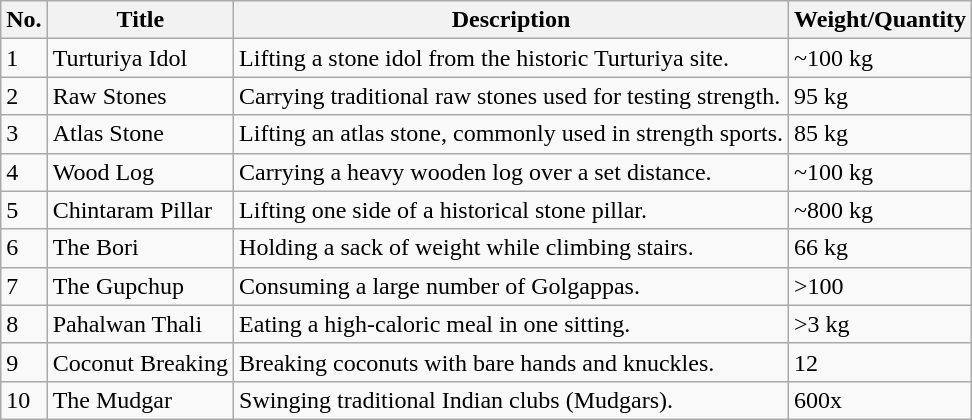<table class="wikitable">
<tr>
<th>No.</th>
<th>Title</th>
<th>Description</th>
<th>Weight/Quantity</th>
</tr>
<tr>
<td>1</td>
<td>Turturiya Idol</td>
<td>Lifting a stone idol from the historic Turturiya site.</td>
<td>~100 kg</td>
</tr>
<tr>
<td>2</td>
<td>Raw Stones</td>
<td>Carrying traditional raw stones used for testing strength.</td>
<td>95 kg</td>
</tr>
<tr>
<td>3</td>
<td>Atlas Stone</td>
<td>Lifting an atlas stone, commonly used in strength sports.</td>
<td>85 kg</td>
</tr>
<tr>
<td>4</td>
<td>Wood Log</td>
<td>Carrying a heavy wooden log over a set distance.</td>
<td>~100 kg</td>
</tr>
<tr>
<td>5</td>
<td>Chintaram Pillar</td>
<td>Lifting one side of a historical stone pillar.</td>
<td>~800 kg</td>
</tr>
<tr>
<td>6</td>
<td>The Bori</td>
<td>Holding a sack of weight while climbing stairs.</td>
<td>66 kg</td>
</tr>
<tr>
<td>7</td>
<td>The Gupchup</td>
<td>Consuming a large number of Golgappas.</td>
<td>>100</td>
</tr>
<tr>
<td>8</td>
<td>Pahalwan Thali</td>
<td>Eating a high-caloric meal in one sitting.</td>
<td>>3 kg</td>
</tr>
<tr>
<td>9</td>
<td>Coconut Breaking</td>
<td>Breaking coconuts with bare hands and knuckles.</td>
<td>12</td>
</tr>
<tr>
<td>10</td>
<td>The Mudgar</td>
<td>Swinging traditional Indian clubs (Mudgars).</td>
<td>600x</td>
</tr>
</table>
